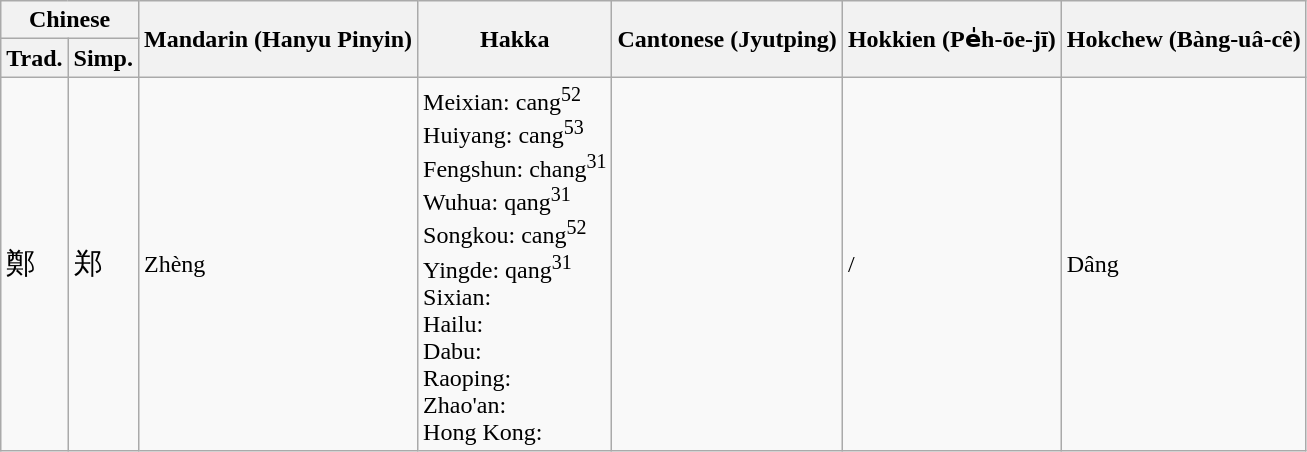<table class="wikitable">
<tr>
<th colspan="2">Chinese</th>
<th rowspan="2">Mandarin (Hanyu Pinyin)</th>
<th rowspan="2">Hakka</th>
<th rowspan="2">Cantonese (Jyutping)</th>
<th rowspan="2">Hokkien (Pe̍h-ōe-jī)</th>
<th rowspan="2">Hokchew (Bàng-uâ-cê)</th>
</tr>
<tr>
<th>Trad.</th>
<th>Simp.</th>
</tr>
<tr>
<td><big>鄭</big></td>
<td><big>郑</big></td>
<td>Zhèng </td>
<td>Meixian: cang<sup>52</sup><br>Huiyang: cang<sup>53</sup><br>Fengshun: chang<sup>31</sup><br>Wuhua: qang<sup>31</sup><br>Songkou: cang<sup>52</sup><br>Yingde: qang<sup>31</sup><br>Sixian: <br>Hailu: <br>Dabu: <br>Raoping: <br>Zhao'an: <br>Hong Kong: </td>
<td></td>
<td> / </td>
<td>Dâng</td>
</tr>
</table>
